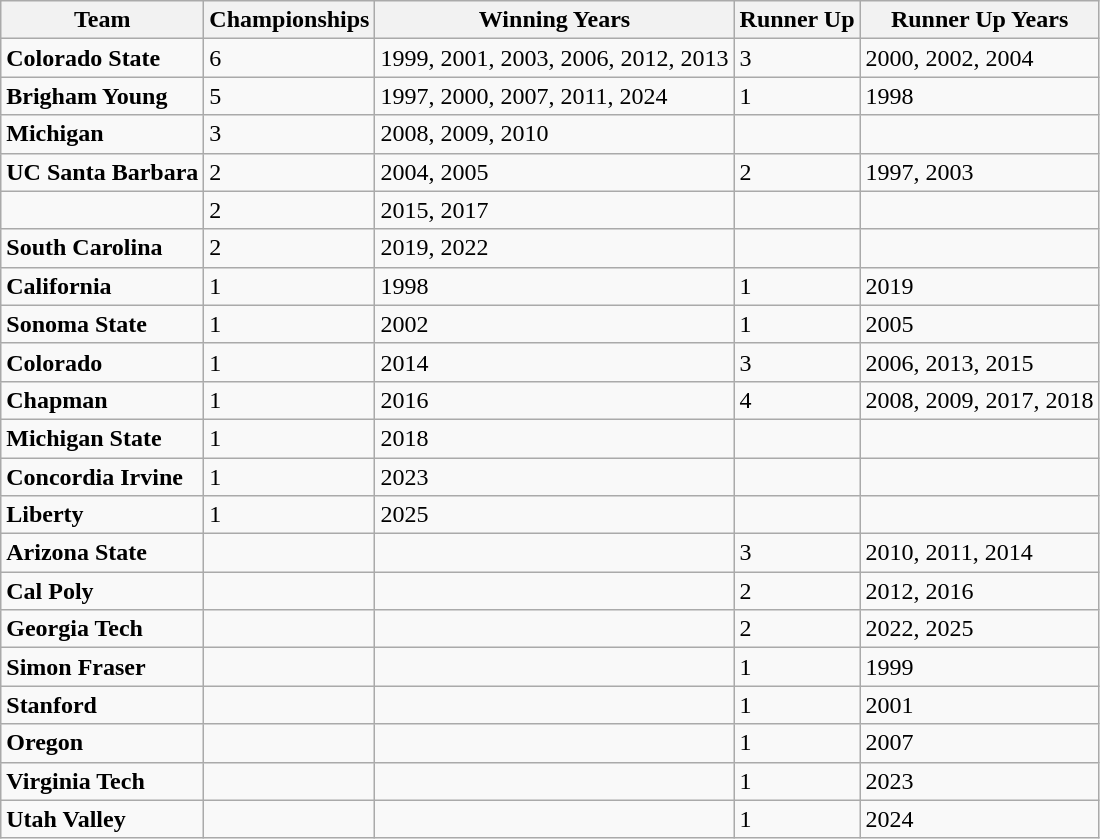<table class="wikitable">
<tr>
<th>Team</th>
<th>Championships</th>
<th>Winning Years</th>
<th>Runner Up</th>
<th>Runner Up Years</th>
</tr>
<tr>
<td style=><strong>Colorado State</strong></td>
<td>6</td>
<td>1999, 2001, 2003, 2006, 2012, 2013</td>
<td>3</td>
<td>2000, 2002, 2004</td>
</tr>
<tr>
<td style=><strong>Brigham Young</strong></td>
<td>5</td>
<td>1997, 2000, 2007, 2011, 2024</td>
<td>1</td>
<td>1998</td>
</tr>
<tr>
<td style=><strong>Michigan</strong></td>
<td>3</td>
<td>2008, 2009, 2010</td>
<td></td>
<td></td>
</tr>
<tr>
<td style=><strong>UC Santa Barbara</strong></td>
<td>2</td>
<td>2004, 2005</td>
<td>2</td>
<td>1997, 2003</td>
</tr>
<tr>
<td style=><strong></strong></td>
<td>2</td>
<td>2015, 2017</td>
<td></td>
<td></td>
</tr>
<tr>
<td style=><strong>South Carolina</strong></td>
<td>2</td>
<td>2019, 2022</td>
<td></td>
<td></td>
</tr>
<tr>
<td style=><strong>California</strong></td>
<td>1</td>
<td>1998</td>
<td>1</td>
<td>2019</td>
</tr>
<tr>
<td style=><strong>Sonoma State</strong></td>
<td>1</td>
<td>2002</td>
<td>1</td>
<td>2005</td>
</tr>
<tr>
<td style=><strong>Colorado</strong></td>
<td>1</td>
<td>2014</td>
<td>3</td>
<td>2006, 2013, 2015</td>
</tr>
<tr>
<td style=><strong>Chapman</strong></td>
<td>1</td>
<td>2016</td>
<td>4</td>
<td>2008, 2009, 2017, 2018</td>
</tr>
<tr>
<td style=><strong>Michigan State</strong></td>
<td>1</td>
<td>2018</td>
<td></td>
<td></td>
</tr>
<tr>
<td style=><strong>Concordia Irvine</strong></td>
<td>1</td>
<td>2023</td>
<td></td>
<td></td>
</tr>
<tr>
<td style=><strong>Liberty</strong></td>
<td>1</td>
<td>2025</td>
<td></td>
<td></td>
</tr>
<tr>
<td style=><strong>Arizona State</strong></td>
<td></td>
<td></td>
<td>3</td>
<td>2010, 2011, 2014</td>
</tr>
<tr>
<td style=><strong>Cal Poly</strong></td>
<td></td>
<td></td>
<td>2</td>
<td>2012, 2016</td>
</tr>
<tr>
<td style=><strong>Georgia Tech</strong></td>
<td></td>
<td></td>
<td>2</td>
<td>2022, 2025</td>
</tr>
<tr>
<td style=><strong>Simon Fraser</strong></td>
<td></td>
<td></td>
<td>1</td>
<td>1999</td>
</tr>
<tr>
<td style=><strong>Stanford</strong></td>
<td></td>
<td></td>
<td>1</td>
<td>2001</td>
</tr>
<tr>
<td style=><strong>Oregon</strong></td>
<td></td>
<td></td>
<td>1</td>
<td>2007</td>
</tr>
<tr>
<td style=><strong>Virginia Tech</strong></td>
<td></td>
<td></td>
<td>1</td>
<td>2023</td>
</tr>
<tr>
<td style=><strong>Utah Valley</strong></td>
<td></td>
<td></td>
<td>1</td>
<td>2024</td>
</tr>
</table>
